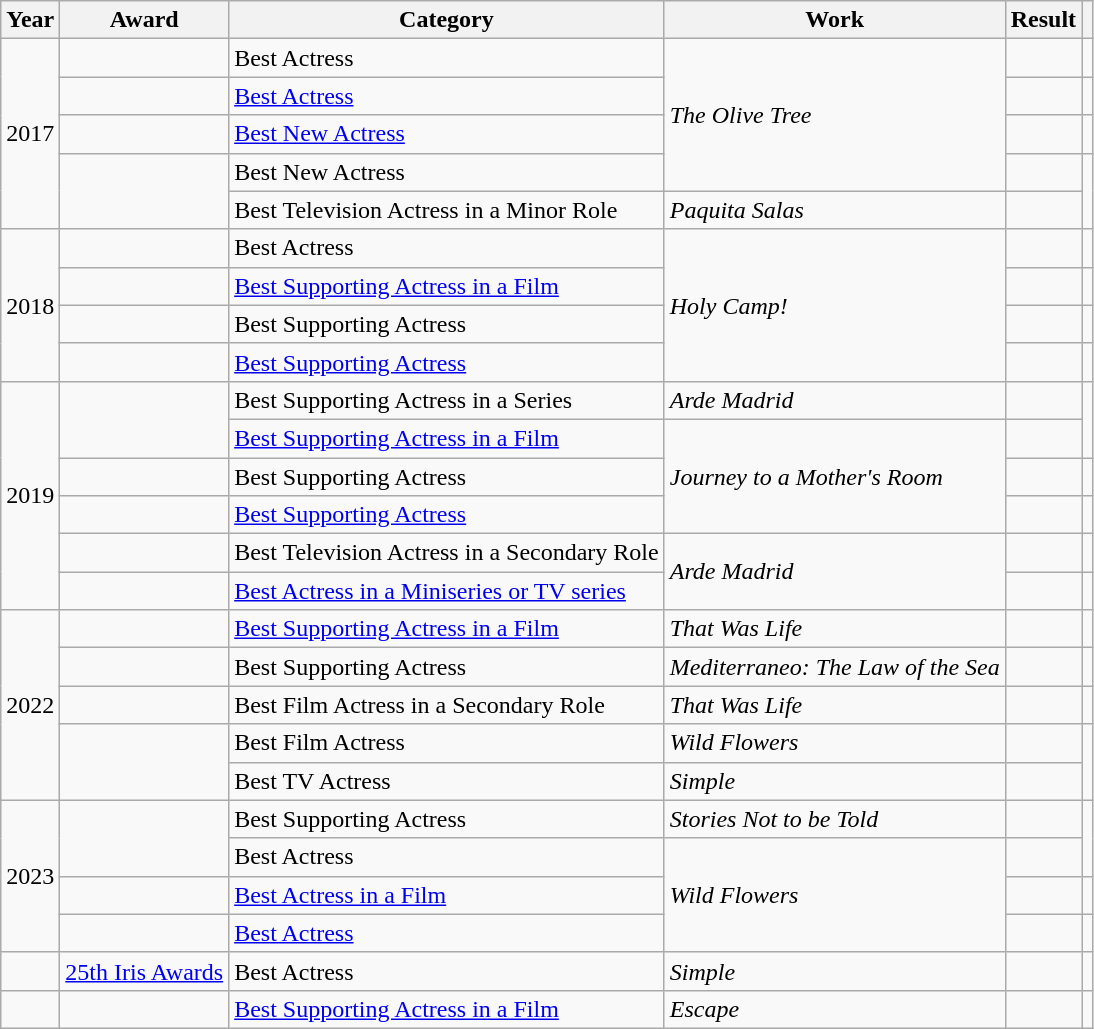<table class="wikitable sortable plainrowheaders">
<tr>
<th>Year</th>
<th>Award</th>
<th>Category</th>
<th>Work</th>
<th>Result</th>
<th scope="col" class="unsortable"></th>
</tr>
<tr>
<td align = "center" rowspan = "5">2017</td>
<td></td>
<td>Best Actress</td>
<td rowspan = "4"><em>The Olive Tree</em></td>
<td></td>
<td align = "center"></td>
</tr>
<tr>
<td></td>
<td><a href='#'>Best Actress</a></td>
<td></td>
<td align = "center"></td>
</tr>
<tr>
<td></td>
<td><a href='#'>Best New Actress</a></td>
<td></td>
<td align = "center"></td>
</tr>
<tr>
<td rowspan = "2"></td>
<td>Best New Actress</td>
<td></td>
<td rowspan = "2"></td>
</tr>
<tr>
<td>Best Television Actress in a Minor Role</td>
<td><em>Paquita Salas</em></td>
<td></td>
</tr>
<tr>
<td align = "center" rowspan = "4">2018</td>
<td></td>
<td>Best Actress</td>
<td rowspan = "4"><em>Holy Camp!</em></td>
<td></td>
<td align = "center"></td>
</tr>
<tr>
<td></td>
<td><a href='#'>Best Supporting Actress in a Film</a></td>
<td></td>
<td align = "center"></td>
</tr>
<tr>
<td></td>
<td>Best Supporting Actress</td>
<td></td>
<td align = "center"></td>
</tr>
<tr>
<td></td>
<td><a href='#'>Best Supporting Actress</a></td>
<td></td>
<td align = "center"></td>
</tr>
<tr>
<td align = "center" rowspan = "6">2019</td>
<td rowspan = "2"></td>
<td>Best Supporting Actress in a Series</td>
<td><em>Arde Madrid</em></td>
<td></td>
<td align = "center" rowspan = "2"></td>
</tr>
<tr>
<td><a href='#'>Best Supporting Actress in a Film</a></td>
<td rowspan = "3"><em>Journey to a Mother's Room</em></td>
<td></td>
</tr>
<tr>
<td></td>
<td>Best Supporting Actress</td>
<td></td>
<td align = "center"></td>
</tr>
<tr>
<td></td>
<td><a href='#'>Best Supporting Actress</a></td>
<td></td>
<td align = "center"></td>
</tr>
<tr>
<td></td>
<td>Best Television Actress in a Secondary Role</td>
<td rowspan = "2"><em>Arde Madrid</em></td>
<td></td>
<td align = "center"></td>
</tr>
<tr>
<td></td>
<td><a href='#'>Best Actress in a Miniseries or TV series</a></td>
<td></td>
<td align = "center"></td>
</tr>
<tr>
<td align = "center" rowspan = "5">2022</td>
<td></td>
<td><a href='#'>Best Supporting Actress in a Film</a></td>
<td><em>That Was Life</em></td>
<td></td>
<td align = "center"></td>
</tr>
<tr>
<td></td>
<td>Best Supporting Actress</td>
<td><em>Mediterraneo: The Law of the Sea</em></td>
<td></td>
<td align = "center"></td>
</tr>
<tr>
<td></td>
<td>Best Film Actress in a Secondary Role</td>
<td><em>That Was Life</em></td>
<td></td>
<td align = "center"></td>
</tr>
<tr>
<td rowspan = "2"></td>
<td>Best Film Actress</td>
<td><em>Wild Flowers</em></td>
<td></td>
<td rowspan = "2" align = "center"></td>
</tr>
<tr>
<td>Best TV Actress</td>
<td><em>Simple</em></td>
<td></td>
</tr>
<tr>
<td rowspan = "4" align = "center">2023</td>
<td rowspan = "2"></td>
<td>Best Supporting Actress</td>
<td><em>Stories Not to be Told</em></td>
<td></td>
<td align = "center" rowspan = "2"></td>
</tr>
<tr>
<td>Best Actress</td>
<td rowspan = "3"><em>Wild Flowers</em></td>
<td></td>
</tr>
<tr>
<td></td>
<td><a href='#'>Best Actress in a Film</a></td>
<td></td>
<td align = "center"></td>
</tr>
<tr>
<td></td>
<td><a href='#'>Best Actress</a></td>
<td></td>
<td align = "center"></td>
</tr>
<tr>
<td></td>
<td><a href='#'>25th Iris Awards</a></td>
<td>Best Actress</td>
<td><em>Simple</em></td>
<td></td>
<td></td>
</tr>
<tr>
<td></td>
<td></td>
<td><a href='#'>Best Supporting Actress in a Film</a></td>
<td><em>Escape</em></td>
<td></td>
<td></td>
</tr>
</table>
